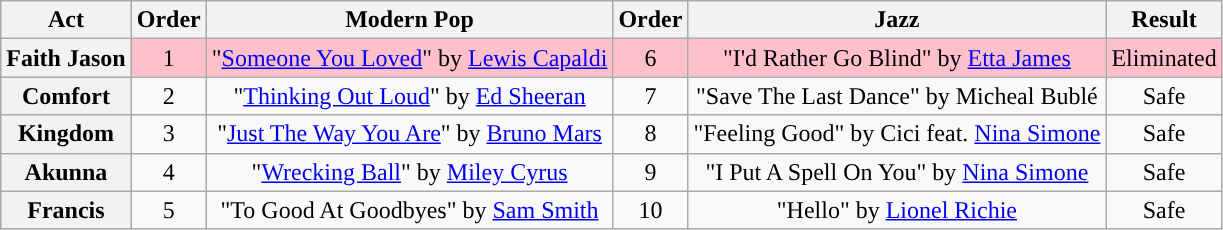<table class="wikitable plainrowheaders" style="text-align:center;">
<tr>
<th scope"col">Act</th>
<th scope"col">Order</th>
<th scope"col">Modern Pop</th>
<th scope"col">Order</th>
<th scope"col">Jazz</th>
<th scope"col">Result</th>
</tr>
<tr style="background: pink">
<th scope=row>Faith Jason</th>
<td>1</td>
<td>"<a href='#'>Someone You Loved</a>" by <a href='#'>Lewis Capaldi</a></td>
<td>6</td>
<td>"I'd Rather Go Blind" by <a href='#'>Etta James</a></td>
<td>Eliminated</td>
</tr>
<tr>
<th scope=row>Comfort</th>
<td>2</td>
<td>"<a href='#'>Thinking Out Loud</a>" by <a href='#'>Ed Sheeran</a></td>
<td>7</td>
<td>"Save The Last Dance" by Micheal Bublé</td>
<td>Safe</td>
</tr>
<tr>
<th scope=row>Kingdom</th>
<td>3</td>
<td>"<a href='#'>Just The Way You Are</a>" by <a href='#'>Bruno Mars</a></td>
<td>8</td>
<td>"Feeling Good" by Cici feat. <a href='#'>Nina Simone</a></td>
<td>Safe</td>
</tr>
<tr>
<th scope=row>Akunna</th>
<td>4</td>
<td>"<a href='#'>Wrecking Ball</a>" by <a href='#'>Miley Cyrus</a></td>
<td>9</td>
<td>"I Put A Spell On You" by <a href='#'>Nina Simone</a></td>
<td>Safe</td>
</tr>
<tr>
<th scope=row>Francis</th>
<td>5</td>
<td>"To Good At Goodbyes" by <a href='#'>Sam Smith</a></td>
<td>10</td>
<td>"Hello" by <a href='#'>Lionel Richie</a></td>
<td>Safe</td>
</tr>
</table>
